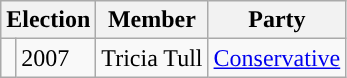<table class="wikitable">
<tr>
<th colspan="2">Election</th>
<th>Member</th>
<th>Party</th>
</tr>
<tr>
<td style="background-color: "></td>
<td>2007</td>
<td>Tricia Tull</td>
<td><a href='#'>Conservative</a></td>
</tr>
</table>
